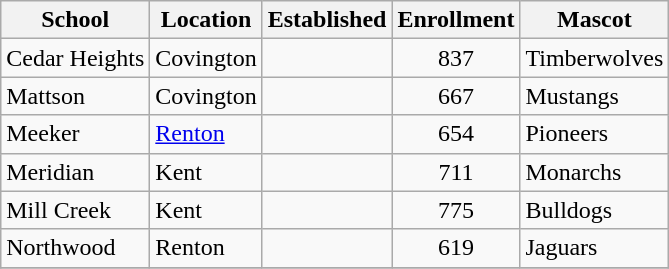<table class="wikitable sortable">
<tr>
<th>School</th>
<th class="unsortable">Location</th>
<th>Established</th>
<th>Enrollment</th>
<th class="unsortable">Mascot</th>
</tr>
<tr>
<td>Cedar Heights</td>
<td>Covington</td>
<td align="center"></td>
<td align="center">837</td>
<td>Timberwolves</td>
</tr>
<tr>
<td>Mattson</td>
<td>Covington</td>
<td align="center"></td>
<td align="center">667</td>
<td>Mustangs</td>
</tr>
<tr>
<td>Meeker</td>
<td><a href='#'>Renton</a></td>
<td align="center"></td>
<td align="center">654</td>
<td>Pioneers</td>
</tr>
<tr>
<td>Meridian</td>
<td>Kent</td>
<td align="center"></td>
<td align="center">711</td>
<td>Monarchs</td>
</tr>
<tr>
<td>Mill Creek</td>
<td>Kent</td>
<td align="center"></td>
<td align="center">775</td>
<td>Bulldogs</td>
</tr>
<tr>
<td>Northwood</td>
<td>Renton</td>
<td align="center"></td>
<td align="center">619</td>
<td>Jaguars</td>
</tr>
<tr>
</tr>
</table>
